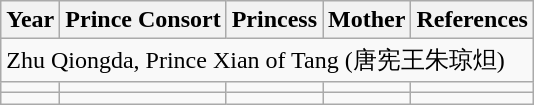<table class="wikitable">
<tr>
<th>Year</th>
<th>Prince Consort</th>
<th>Princess</th>
<th>Mother</th>
<th>References</th>
</tr>
<tr>
<td colspan="5">Zhu Qiongda, Prince Xian of Tang (唐宪王朱琼炟)</td>
</tr>
<tr>
<td></td>
<td></td>
<td></td>
<td></td>
<td></td>
</tr>
<tr>
<td></td>
<td></td>
<td></td>
<td></td>
<td></td>
</tr>
</table>
